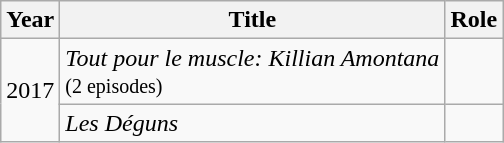<table class="wikitable sortable">
<tr>
<th>Year</th>
<th>Title</th>
<th>Role</th>
</tr>
<tr>
<td rowspan=2>2017</td>
<td><em>Tout pour le muscle: Killian Amontana</em><br><small>(2 episodes)</small></td>
<td></td>
</tr>
<tr>
<td><em>Les Déguns</em></td>
<td></td>
</tr>
</table>
